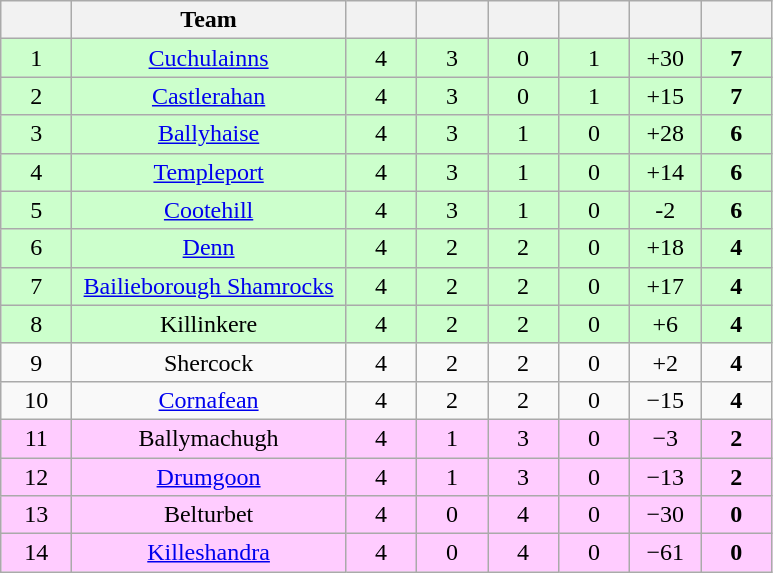<table class="wikitable" style="text-align:center">
<tr>
<th width="40"></th>
<th style="width:175px;">Team</th>
<th width="40"></th>
<th width="40"></th>
<th width="40"></th>
<th width="40"></th>
<th width="40"></th>
<th width="40"></th>
</tr>
<tr style="background:#cfc;">
<td>1</td>
<td><a href='#'>Cuchulainns</a></td>
<td>4</td>
<td>3</td>
<td>0</td>
<td>1</td>
<td>+30</td>
<td><strong>7</strong></td>
</tr>
<tr style="background:#cfc;">
<td>2</td>
<td><a href='#'>Castlerahan</a></td>
<td>4</td>
<td>3</td>
<td>0</td>
<td>1</td>
<td>+15</td>
<td><strong>7</strong></td>
</tr>
<tr style="background:#cfc;">
<td>3</td>
<td><a href='#'>Ballyhaise</a></td>
<td>4</td>
<td>3</td>
<td>1</td>
<td>0</td>
<td>+28</td>
<td><strong>6</strong></td>
</tr>
<tr style="background:#cfc;">
<td>4</td>
<td><a href='#'>Templeport</a></td>
<td>4</td>
<td>3</td>
<td>1</td>
<td>0</td>
<td>+14</td>
<td><strong>6</strong></td>
</tr>
<tr style="background:#cfc;">
<td>5</td>
<td><a href='#'>Cootehill</a></td>
<td>4</td>
<td>3</td>
<td>1</td>
<td>0</td>
<td>-2</td>
<td><strong>6</strong></td>
</tr>
<tr style="background:#cfc;">
<td>6</td>
<td><a href='#'>Denn</a></td>
<td>4</td>
<td>2</td>
<td>2</td>
<td>0</td>
<td>+18</td>
<td><strong>4</strong></td>
</tr>
<tr style="background:#cfc;">
<td>7</td>
<td><a href='#'>Bailieborough Shamrocks</a></td>
<td>4</td>
<td>2</td>
<td>2</td>
<td>0</td>
<td>+17</td>
<td><strong>4</strong></td>
</tr>
<tr style="background:#cfc;">
<td>8</td>
<td>Killinkere</td>
<td>4</td>
<td>2</td>
<td>2</td>
<td>0</td>
<td>+6</td>
<td><strong>4</strong></td>
</tr>
<tr>
<td>9</td>
<td>Shercock</td>
<td>4</td>
<td>2</td>
<td>2</td>
<td>0</td>
<td>+2</td>
<td><strong>4</strong></td>
</tr>
<tr>
<td>10</td>
<td><a href='#'>Cornafean</a></td>
<td>4</td>
<td>2</td>
<td>2</td>
<td>0</td>
<td>−15</td>
<td><strong>4</strong></td>
</tr>
<tr style="background:#fcf;">
<td>11</td>
<td>Ballymachugh</td>
<td>4</td>
<td>1</td>
<td>3</td>
<td>0</td>
<td>−3</td>
<td><strong>2</strong></td>
</tr>
<tr style="background:#fcf;">
<td>12</td>
<td><a href='#'>Drumgoon</a></td>
<td>4</td>
<td>1</td>
<td>3</td>
<td>0</td>
<td>−13</td>
<td><strong>2</strong></td>
</tr>
<tr style="background:#fcf;">
<td>13</td>
<td>Belturbet</td>
<td>4</td>
<td>0</td>
<td>4</td>
<td>0</td>
<td>−30</td>
<td><strong>0</strong></td>
</tr>
<tr style="background:#fcf;">
<td>14</td>
<td><a href='#'>Killeshandra</a></td>
<td>4</td>
<td>0</td>
<td>4</td>
<td>0</td>
<td>−61</td>
<td><strong>0</strong></td>
</tr>
</table>
